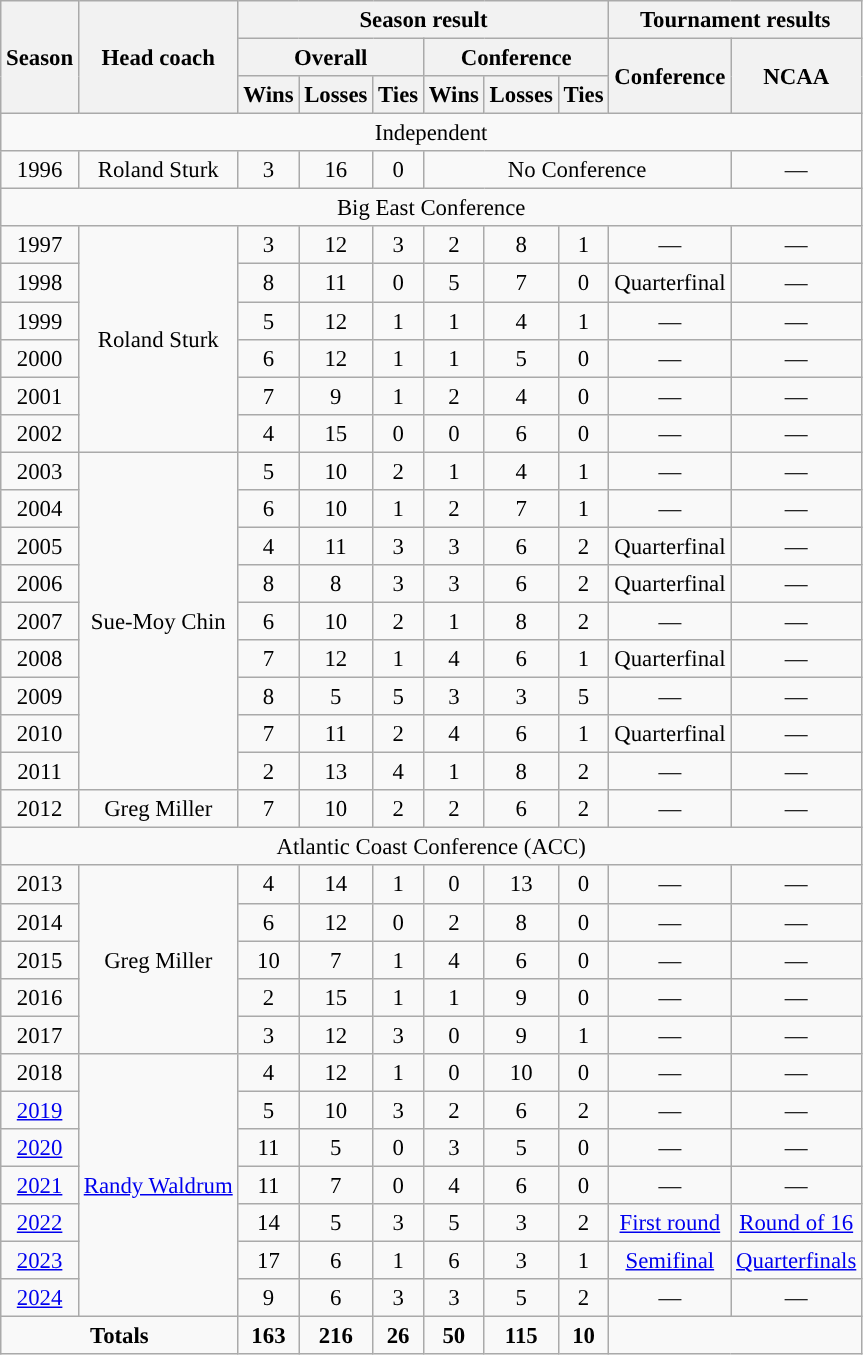<table class="wikitable" style="font-size: 95%; text-align:center;">
<tr>
<th rowspan=3>Season</th>
<th rowspan=3>Head coach</th>
<th colspan=6>Season result</th>
<th colspan=2>Tournament results</th>
</tr>
<tr>
<th colspan=3>Overall</th>
<th colspan=3>Conference</th>
<th rowspan=2>Conference</th>
<th rowspan=2>NCAA</th>
</tr>
<tr>
<th>Wins</th>
<th>Losses</th>
<th>Ties</th>
<th>Wins</th>
<th>Losses</th>
<th>Ties</th>
</tr>
<tr>
<td colspan="10">Independent</td>
</tr>
<tr>
<td>1996</td>
<td>Roland Sturk</td>
<td>3</td>
<td>16</td>
<td>0</td>
<td colspan="4">No Conference</td>
<td>—</td>
</tr>
<tr>
<td colspan="10">Big East Conference</td>
</tr>
<tr>
<td>1997</td>
<td rowspan="6">Roland Sturk</td>
<td>3</td>
<td>12</td>
<td>3</td>
<td>2</td>
<td>8</td>
<td>1</td>
<td>—</td>
<td>—</td>
</tr>
<tr>
<td>1998</td>
<td>8</td>
<td>11</td>
<td>0</td>
<td>5</td>
<td>7</td>
<td>0</td>
<td>Quarterfinal</td>
<td>—</td>
</tr>
<tr>
<td>1999</td>
<td>5</td>
<td>12</td>
<td>1</td>
<td>1</td>
<td>4</td>
<td>1</td>
<td>—</td>
<td>—</td>
</tr>
<tr>
<td>2000</td>
<td>6</td>
<td>12</td>
<td>1</td>
<td>1</td>
<td>5</td>
<td>0</td>
<td>—</td>
<td>—</td>
</tr>
<tr>
<td>2001</td>
<td>7</td>
<td>9</td>
<td>1</td>
<td>2</td>
<td>4</td>
<td>0</td>
<td>—</td>
<td>—</td>
</tr>
<tr>
<td>2002</td>
<td>4</td>
<td>15</td>
<td>0</td>
<td>0</td>
<td>6</td>
<td>0</td>
<td>—</td>
<td>—</td>
</tr>
<tr>
<td>2003</td>
<td rowspan=9>Sue-Moy Chin</td>
<td>5</td>
<td>10</td>
<td>2</td>
<td>1</td>
<td>4</td>
<td>1</td>
<td>—</td>
<td>—</td>
</tr>
<tr>
<td>2004</td>
<td>6</td>
<td>10</td>
<td>1</td>
<td>2</td>
<td>7</td>
<td>1</td>
<td>—</td>
<td>—</td>
</tr>
<tr>
<td>2005</td>
<td>4</td>
<td>11</td>
<td>3</td>
<td>3</td>
<td>6</td>
<td>2</td>
<td>Quarterfinal</td>
<td>—</td>
</tr>
<tr>
<td>2006</td>
<td>8</td>
<td>8</td>
<td>3</td>
<td>3</td>
<td>6</td>
<td>2</td>
<td>Quarterfinal</td>
<td>—</td>
</tr>
<tr>
<td>2007</td>
<td>6</td>
<td>10</td>
<td>2</td>
<td>1</td>
<td>8</td>
<td>2</td>
<td>—</td>
<td>—</td>
</tr>
<tr>
<td>2008</td>
<td>7</td>
<td>12</td>
<td>1</td>
<td>4</td>
<td>6</td>
<td>1</td>
<td>Quarterfinal</td>
<td>—</td>
</tr>
<tr>
<td>2009</td>
<td>8</td>
<td>5</td>
<td>5</td>
<td>3</td>
<td>3</td>
<td>5</td>
<td>—</td>
<td>—</td>
</tr>
<tr>
<td>2010</td>
<td>7</td>
<td>11</td>
<td>2</td>
<td>4</td>
<td>6</td>
<td>1</td>
<td>Quarterfinal</td>
<td>—</td>
</tr>
<tr>
<td>2011</td>
<td>2</td>
<td>13</td>
<td>4</td>
<td>1</td>
<td>8</td>
<td>2</td>
<td>—</td>
<td>—</td>
</tr>
<tr>
<td>2012</td>
<td>Greg Miller</td>
<td>7</td>
<td>10</td>
<td>2</td>
<td>2</td>
<td>6</td>
<td>2</td>
<td>—</td>
<td>—</td>
</tr>
<tr>
<td colspan="10">Atlantic Coast Conference (ACC)</td>
</tr>
<tr>
<td>2013</td>
<td rowspan="5">Greg Miller</td>
<td>4</td>
<td>14</td>
<td>1</td>
<td>0</td>
<td>13</td>
<td>0</td>
<td>—</td>
<td>—</td>
</tr>
<tr>
<td>2014</td>
<td>6</td>
<td>12</td>
<td>0</td>
<td>2</td>
<td>8</td>
<td>0</td>
<td>—</td>
<td>—</td>
</tr>
<tr>
<td>2015</td>
<td>10</td>
<td>7</td>
<td>1</td>
<td>4</td>
<td>6</td>
<td>0</td>
<td>—</td>
<td>—</td>
</tr>
<tr>
<td>2016</td>
<td>2</td>
<td>15</td>
<td>1</td>
<td>1</td>
<td>9</td>
<td>0</td>
<td>—</td>
<td>—</td>
</tr>
<tr>
<td>2017</td>
<td>3</td>
<td>12</td>
<td>3</td>
<td>0</td>
<td>9</td>
<td>1</td>
<td>—</td>
<td>—</td>
</tr>
<tr>
<td>2018</td>
<td rowspan="7"><a href='#'>Randy Waldrum</a></td>
<td>4</td>
<td>12</td>
<td>1</td>
<td>0</td>
<td>10</td>
<td>0</td>
<td>—</td>
<td>—</td>
</tr>
<tr>
<td><a href='#'>2019</a></td>
<td>5</td>
<td>10</td>
<td>3</td>
<td>2</td>
<td>6</td>
<td>2</td>
<td>—</td>
<td>—</td>
</tr>
<tr>
<td><a href='#'>2020</a></td>
<td>11</td>
<td>5</td>
<td>0</td>
<td>3</td>
<td>5</td>
<td>0</td>
<td>—</td>
<td>—</td>
</tr>
<tr>
<td><a href='#'>2021</a></td>
<td>11</td>
<td>7</td>
<td>0</td>
<td>4</td>
<td>6</td>
<td>0</td>
<td>—</td>
<td>—</td>
</tr>
<tr>
<td><a href='#'>2022</a></td>
<td>14</td>
<td>5</td>
<td>3</td>
<td>5</td>
<td>3</td>
<td>2</td>
<td><a href='#'>First round</a></td>
<td><a href='#'>Round of 16</a></td>
</tr>
<tr>
<td><a href='#'>2023</a></td>
<td>17</td>
<td>6</td>
<td>1</td>
<td>6</td>
<td>3</td>
<td>1</td>
<td><a href='#'>Semifinal</a></td>
<td><a href='#'>Quarterfinals</a></td>
</tr>
<tr>
<td><a href='#'>2024</a></td>
<td>9</td>
<td>6</td>
<td>3</td>
<td>3</td>
<td>5</td>
<td>2</td>
<td>—</td>
<td>—</td>
</tr>
<tr>
<td colspan="2"><strong>Totals</strong></td>
<td><strong>163</strong></td>
<td><strong>216</strong></td>
<td><strong>26</strong></td>
<td><strong>50</strong></td>
<td><strong>115</strong></td>
<td><strong>10</strong></td>
<td colspan="2"></td>
</tr>
</table>
